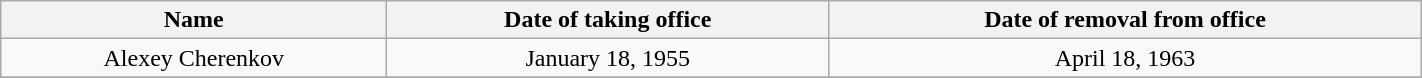<table class="wikitable" style="text-align:center" width=75%>
<tr>
<th width=250px>Name</th>
<th>Date of taking office</th>
<th>Date of removal from office</th>
</tr>
<tr>
<td>Alexey Cherenkov</td>
<td>January 18, 1955</td>
<td>April 18, 1963</td>
</tr>
<tr>
</tr>
</table>
